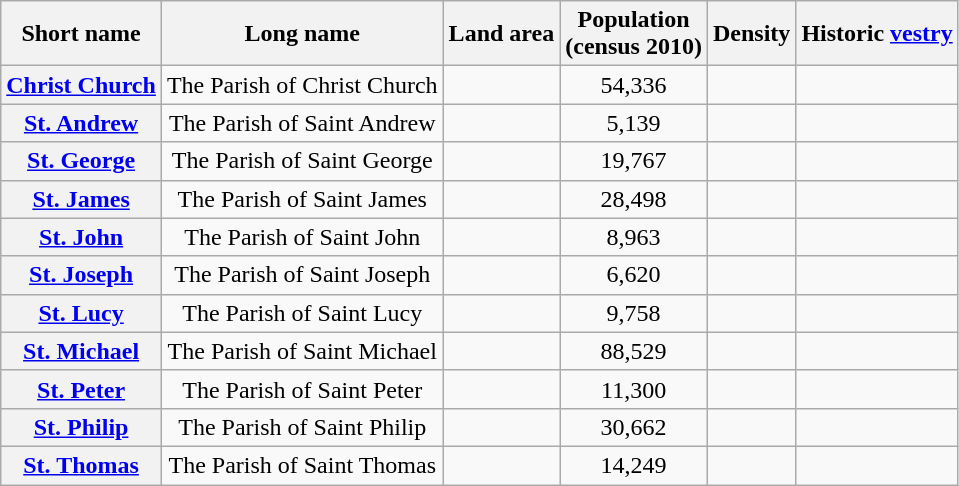<table class="wikitable sortable" style="text-align:center;">
<tr>
<th scope="col">Short name</th>
<th scope="col">Long name</th>
<th scope="col">Land area</th>
<th scope="col">Population<br>(census 2010)</th>
<th scope="col">Density</th>
<th scope="col">Historic <a href='#'>vestry</a></th>
</tr>
<tr>
<th scope="row"><a href='#'>Christ Church</a></th>
<td>The Parish of Christ Church</td>
<td></td>
<td>54,336</td>
<td></td>
<td></td>
</tr>
<tr>
<th scope="row"><a href='#'>St. Andrew</a></th>
<td>The Parish of Saint Andrew</td>
<td></td>
<td>5,139</td>
<td></td>
<td></td>
</tr>
<tr>
<th scope="row"><a href='#'>St. George</a></th>
<td>The Parish of Saint George</td>
<td></td>
<td>19,767</td>
<td></td>
<td></td>
</tr>
<tr>
<th scope="row"><a href='#'>St. James</a></th>
<td>The Parish of Saint James</td>
<td></td>
<td>28,498</td>
<td></td>
<td></td>
</tr>
<tr>
<th scope="row"><a href='#'>St. John</a></th>
<td>The Parish of Saint John</td>
<td></td>
<td>8,963</td>
<td></td>
<td></td>
</tr>
<tr>
<th scope="row"><a href='#'>St. Joseph</a></th>
<td>The Parish of Saint Joseph</td>
<td></td>
<td>6,620</td>
<td></td>
<td></td>
</tr>
<tr>
<th scope="row"><a href='#'>St. Lucy</a></th>
<td>The Parish of Saint Lucy</td>
<td></td>
<td>9,758</td>
<td></td>
<td></td>
</tr>
<tr>
<th scope="row"><a href='#'>St. Michael</a></th>
<td>The Parish of Saint Michael</td>
<td></td>
<td>88,529</td>
<td></td>
<td></td>
</tr>
<tr>
<th scope="row"><a href='#'>St. Peter</a></th>
<td>The Parish of Saint Peter</td>
<td></td>
<td>11,300</td>
<td></td>
<td></td>
</tr>
<tr>
<th scope="row"><a href='#'>St. Philip</a></th>
<td>The Parish of Saint Philip</td>
<td></td>
<td>30,662</td>
<td></td>
<td></td>
</tr>
<tr>
<th scope="row"><a href='#'>St. Thomas</a></th>
<td>The Parish of Saint Thomas</td>
<td></td>
<td>14,249</td>
<td></td>
<td></td>
</tr>
</table>
